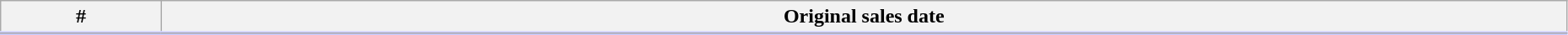<table class="wikitable" width="98%" style="background:#FFF;">
<tr style="border-bottom:3px solid #CCF">
<th>#</th>
<th>Original sales date</th>
</tr>
<tr>
</tr>
</table>
